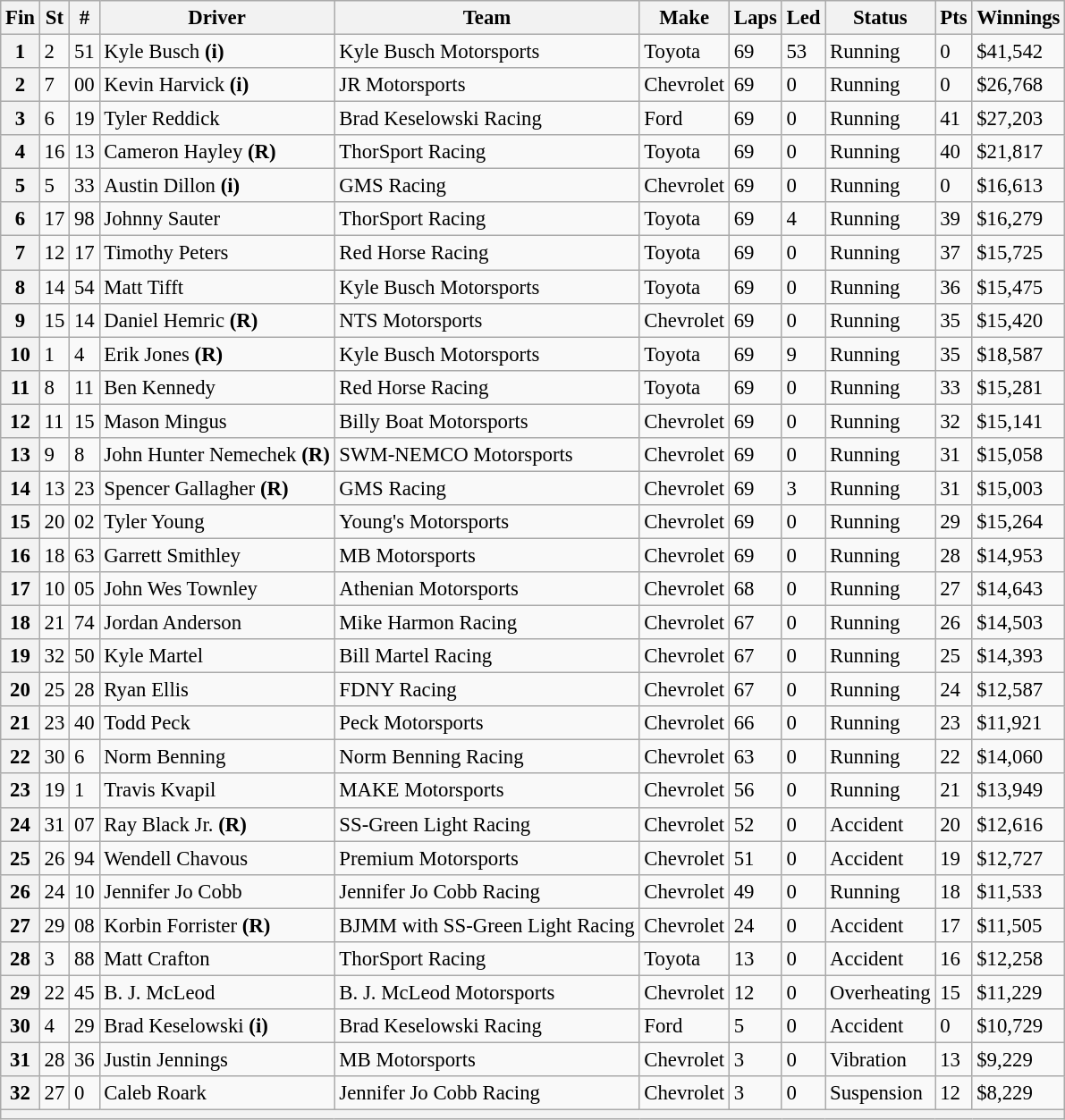<table class="wikitable" style="font-size:95%">
<tr>
<th>Fin</th>
<th>St</th>
<th>#</th>
<th>Driver</th>
<th>Team</th>
<th>Make</th>
<th>Laps</th>
<th>Led</th>
<th>Status</th>
<th>Pts</th>
<th>Winnings</th>
</tr>
<tr>
<th>1</th>
<td>2</td>
<td>51</td>
<td>Kyle Busch <strong>(i)</strong></td>
<td>Kyle Busch Motorsports</td>
<td>Toyota</td>
<td>69</td>
<td>53</td>
<td>Running</td>
<td>0</td>
<td>$41,542</td>
</tr>
<tr>
<th>2</th>
<td>7</td>
<td>00</td>
<td>Kevin Harvick <strong>(i)</strong></td>
<td>JR Motorsports</td>
<td>Chevrolet</td>
<td>69</td>
<td>0</td>
<td>Running</td>
<td>0</td>
<td>$26,768</td>
</tr>
<tr>
<th>3</th>
<td>6</td>
<td>19</td>
<td>Tyler Reddick</td>
<td>Brad Keselowski Racing</td>
<td>Ford</td>
<td>69</td>
<td>0</td>
<td>Running</td>
<td>41</td>
<td>$27,203</td>
</tr>
<tr>
<th>4</th>
<td>16</td>
<td>13</td>
<td>Cameron Hayley <strong>(R)</strong></td>
<td>ThorSport Racing</td>
<td>Toyota</td>
<td>69</td>
<td>0</td>
<td>Running</td>
<td>40</td>
<td>$21,817</td>
</tr>
<tr>
<th>5</th>
<td>5</td>
<td>33</td>
<td>Austin Dillon <strong>(i)</strong></td>
<td>GMS Racing</td>
<td>Chevrolet</td>
<td>69</td>
<td>0</td>
<td>Running</td>
<td>0</td>
<td>$16,613</td>
</tr>
<tr>
<th>6</th>
<td>17</td>
<td>98</td>
<td>Johnny Sauter</td>
<td>ThorSport Racing</td>
<td>Toyota</td>
<td>69</td>
<td>4</td>
<td>Running</td>
<td>39</td>
<td>$16,279</td>
</tr>
<tr>
<th>7</th>
<td>12</td>
<td>17</td>
<td>Timothy Peters</td>
<td>Red Horse Racing</td>
<td>Toyota</td>
<td>69</td>
<td>0</td>
<td>Running</td>
<td>37</td>
<td>$15,725</td>
</tr>
<tr>
<th>8</th>
<td>14</td>
<td>54</td>
<td>Matt Tifft</td>
<td>Kyle Busch Motorsports</td>
<td>Toyota</td>
<td>69</td>
<td>0</td>
<td>Running</td>
<td>36</td>
<td>$15,475</td>
</tr>
<tr>
<th>9</th>
<td>15</td>
<td>14</td>
<td>Daniel Hemric <strong>(R)</strong></td>
<td>NTS Motorsports</td>
<td>Chevrolet</td>
<td>69</td>
<td>0</td>
<td>Running</td>
<td>35</td>
<td>$15,420</td>
</tr>
<tr>
<th>10</th>
<td>1</td>
<td>4</td>
<td>Erik Jones <strong>(R)</strong></td>
<td>Kyle Busch Motorsports</td>
<td>Toyota</td>
<td>69</td>
<td>9</td>
<td>Running</td>
<td>35</td>
<td>$18,587</td>
</tr>
<tr>
<th>11</th>
<td>8</td>
<td>11</td>
<td>Ben Kennedy</td>
<td>Red Horse Racing</td>
<td>Toyota</td>
<td>69</td>
<td>0</td>
<td>Running</td>
<td>33</td>
<td>$15,281</td>
</tr>
<tr>
<th>12</th>
<td>11</td>
<td>15</td>
<td>Mason Mingus</td>
<td>Billy Boat Motorsports</td>
<td>Chevrolet</td>
<td>69</td>
<td>0</td>
<td>Running</td>
<td>32</td>
<td>$15,141</td>
</tr>
<tr>
<th>13</th>
<td>9</td>
<td>8</td>
<td>John Hunter Nemechek <strong>(R)</strong></td>
<td>SWM-NEMCO Motorsports</td>
<td>Chevrolet</td>
<td>69</td>
<td>0</td>
<td>Running</td>
<td>31</td>
<td>$15,058</td>
</tr>
<tr>
<th>14</th>
<td>13</td>
<td>23</td>
<td>Spencer Gallagher <strong>(R)</strong></td>
<td>GMS Racing</td>
<td>Chevrolet</td>
<td>69</td>
<td>3</td>
<td>Running</td>
<td>31</td>
<td>$15,003</td>
</tr>
<tr>
<th>15</th>
<td>20</td>
<td>02</td>
<td>Tyler Young</td>
<td>Young's Motorsports</td>
<td>Chevrolet</td>
<td>69</td>
<td>0</td>
<td>Running</td>
<td>29</td>
<td>$15,264</td>
</tr>
<tr>
<th>16</th>
<td>18</td>
<td>63</td>
<td>Garrett Smithley</td>
<td>MB Motorsports</td>
<td>Chevrolet</td>
<td>69</td>
<td>0</td>
<td>Running</td>
<td>28</td>
<td>$14,953</td>
</tr>
<tr>
<th>17</th>
<td>10</td>
<td>05</td>
<td>John Wes Townley</td>
<td>Athenian Motorsports</td>
<td>Chevrolet</td>
<td>68</td>
<td>0</td>
<td>Running</td>
<td>27</td>
<td>$14,643</td>
</tr>
<tr>
<th>18</th>
<td>21</td>
<td>74</td>
<td>Jordan Anderson</td>
<td>Mike Harmon Racing</td>
<td>Chevrolet</td>
<td>67</td>
<td>0</td>
<td>Running</td>
<td>26</td>
<td>$14,503</td>
</tr>
<tr>
<th>19</th>
<td>32</td>
<td>50</td>
<td>Kyle Martel</td>
<td>Bill Martel Racing</td>
<td>Chevrolet</td>
<td>67</td>
<td>0</td>
<td>Running</td>
<td>25</td>
<td>$14,393</td>
</tr>
<tr>
<th>20</th>
<td>25</td>
<td>28</td>
<td>Ryan Ellis</td>
<td>FDNY Racing</td>
<td>Chevrolet</td>
<td>67</td>
<td>0</td>
<td>Running</td>
<td>24</td>
<td>$12,587</td>
</tr>
<tr>
<th>21</th>
<td>23</td>
<td>40</td>
<td>Todd Peck</td>
<td>Peck Motorsports</td>
<td>Chevrolet</td>
<td>66</td>
<td>0</td>
<td>Running</td>
<td>23</td>
<td>$11,921</td>
</tr>
<tr>
<th>22</th>
<td>30</td>
<td>6</td>
<td>Norm Benning</td>
<td>Norm Benning Racing</td>
<td>Chevrolet</td>
<td>63</td>
<td>0</td>
<td>Running</td>
<td>22</td>
<td>$14,060</td>
</tr>
<tr>
<th>23</th>
<td>19</td>
<td>1</td>
<td>Travis Kvapil</td>
<td>MAKE Motorsports</td>
<td>Chevrolet</td>
<td>56</td>
<td>0</td>
<td>Running</td>
<td>21</td>
<td>$13,949</td>
</tr>
<tr>
<th>24</th>
<td>31</td>
<td>07</td>
<td>Ray Black Jr. <strong>(R)</strong></td>
<td>SS-Green Light Racing</td>
<td>Chevrolet</td>
<td>52</td>
<td>0</td>
<td>Accident</td>
<td>20</td>
<td>$12,616</td>
</tr>
<tr>
<th>25</th>
<td>26</td>
<td>94</td>
<td>Wendell Chavous</td>
<td>Premium Motorsports</td>
<td>Chevrolet</td>
<td>51</td>
<td>0</td>
<td>Accident</td>
<td>19</td>
<td>$12,727</td>
</tr>
<tr>
<th>26</th>
<td>24</td>
<td>10</td>
<td>Jennifer Jo Cobb</td>
<td>Jennifer Jo Cobb Racing</td>
<td>Chevrolet</td>
<td>49</td>
<td>0</td>
<td>Running</td>
<td>18</td>
<td>$11,533</td>
</tr>
<tr>
<th>27</th>
<td>29</td>
<td>08</td>
<td>Korbin Forrister <strong>(R)</strong></td>
<td>BJMM with SS-Green Light Racing</td>
<td>Chevrolet</td>
<td>24</td>
<td>0</td>
<td>Accident</td>
<td>17</td>
<td>$11,505</td>
</tr>
<tr>
<th>28</th>
<td>3</td>
<td>88</td>
<td>Matt Crafton</td>
<td>ThorSport Racing</td>
<td>Toyota</td>
<td>13</td>
<td>0</td>
<td>Accident</td>
<td>16</td>
<td>$12,258</td>
</tr>
<tr>
<th>29</th>
<td>22</td>
<td>45</td>
<td>B. J. McLeod</td>
<td>B. J. McLeod Motorsports</td>
<td>Chevrolet</td>
<td>12</td>
<td>0</td>
<td>Overheating</td>
<td>15</td>
<td>$11,229</td>
</tr>
<tr>
<th>30</th>
<td>4</td>
<td>29</td>
<td>Brad Keselowski <strong>(i)</strong></td>
<td>Brad Keselowski Racing</td>
<td>Ford</td>
<td>5</td>
<td>0</td>
<td>Accident</td>
<td>0</td>
<td>$10,729</td>
</tr>
<tr>
<th>31</th>
<td>28</td>
<td>36</td>
<td>Justin Jennings</td>
<td>MB Motorsports</td>
<td>Chevrolet</td>
<td>3</td>
<td>0</td>
<td>Vibration</td>
<td>13</td>
<td>$9,229</td>
</tr>
<tr>
<th>32</th>
<td>27</td>
<td>0</td>
<td>Caleb Roark</td>
<td>Jennifer Jo Cobb Racing</td>
<td>Chevrolet</td>
<td>3</td>
<td>0</td>
<td>Suspension</td>
<td>12</td>
<td>$8,229</td>
</tr>
<tr>
<th colspan="11"></th>
</tr>
</table>
